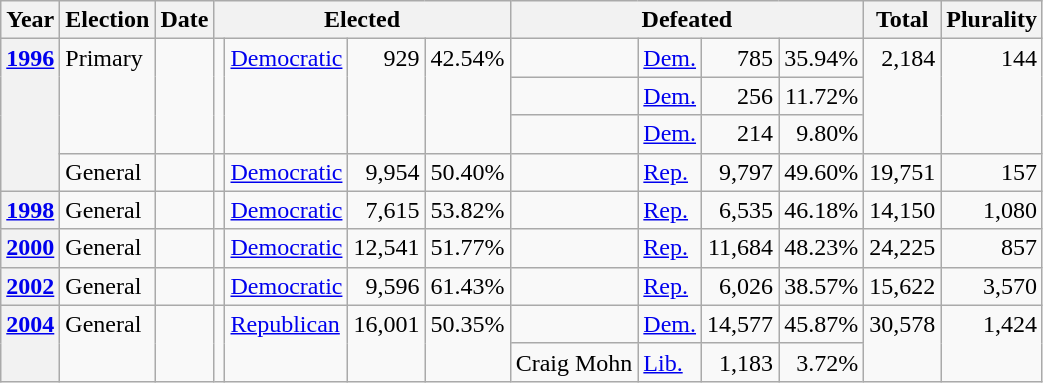<table class="wikitable">
<tr>
<th>Year</th>
<th>Election</th>
<th>Date</th>
<th colspan="4">Elected</th>
<th colspan="4">Defeated</th>
<th>Total</th>
<th>Plurality</th>
</tr>
<tr>
<th rowspan="4" valign="top"><a href='#'>1996</a></th>
<td rowspan="3" valign="top">Primary</td>
<td rowspan="3" valign="top"></td>
<td rowspan="3" valign="top"></td>
<td rowspan="3" valign="top" ><a href='#'>Democratic</a></td>
<td rowspan="3" align="right" valign="top">929</td>
<td rowspan="3" align="right" valign="top">42.54%</td>
<td valign="top"></td>
<td valign="top" ><a href='#'>Dem.</a></td>
<td align="right" valign="top">785</td>
<td align="right" valign="top">35.94%</td>
<td rowspan="3" align="right" valign="top">2,184</td>
<td rowspan="3" align="right" valign="top">144</td>
</tr>
<tr>
<td valign="top"></td>
<td valign="top" ><a href='#'>Dem.</a></td>
<td align="right" valign="top">256</td>
<td align="right" valign="top">11.72%</td>
</tr>
<tr>
<td></td>
<td valign="top" ><a href='#'>Dem.</a></td>
<td align="right" valign="top">214</td>
<td align="right" valign="top">9.80%</td>
</tr>
<tr>
<td valign="top">General</td>
<td valign="top"></td>
<td valign="top"></td>
<td valign="top" ><a href='#'>Democratic</a></td>
<td align="right" valign="top">9,954</td>
<td align="right" valign="top">50.40%</td>
<td valign="top"></td>
<td valign="top" ><a href='#'>Rep.</a></td>
<td align="right" valign="top">9,797</td>
<td align="right" valign="top">49.60%</td>
<td align="right" valign="top">19,751</td>
<td align="right" valign="top">157</td>
</tr>
<tr>
<th valign="top"><a href='#'>1998</a></th>
<td valign="top">General</td>
<td valign="top"></td>
<td valign="top"></td>
<td valign="top" ><a href='#'>Democratic</a></td>
<td align="right" valign="top">7,615</td>
<td align="right" valign="top">53.82%</td>
<td valign="top"></td>
<td valign="top" ><a href='#'>Rep.</a></td>
<td align="right" valign="top">6,535</td>
<td align="right" valign="top">46.18%</td>
<td align="right" valign="top">14,150</td>
<td align="right" valign="top">1,080</td>
</tr>
<tr>
<th valign="top"><a href='#'>2000</a></th>
<td valign="top">General</td>
<td valign="top"></td>
<td valign="top"></td>
<td valign="top" ><a href='#'>Democratic</a></td>
<td align="right" valign="top">12,541</td>
<td align="right" valign="top">51.77%</td>
<td></td>
<td valign="top" ><a href='#'>Rep.</a></td>
<td align="right" valign="top">11,684</td>
<td align="right" valign="top">48.23%</td>
<td align="right" valign="top">24,225</td>
<td align="right" valign="top">857</td>
</tr>
<tr>
<th valign="top"><a href='#'>2002</a></th>
<td valign="top">General</td>
<td valign="top"></td>
<td valign="top"></td>
<td valign="top" ><a href='#'>Democratic</a></td>
<td align="right" valign="top">9,596</td>
<td align="right" valign="top">61.43%</td>
<td></td>
<td valign="top" ><a href='#'>Rep.</a></td>
<td align="right" valign="top">6,026</td>
<td align="right" valign="top">38.57%</td>
<td align="right" valign="top">15,622</td>
<td align="right" valign="top">3,570</td>
</tr>
<tr>
<th rowspan="2" valign="top"><a href='#'>2004</a></th>
<td rowspan="2" valign="top">General</td>
<td rowspan="2" valign="top"></td>
<td rowspan="2" valign="top"></td>
<td rowspan="2" valign="top" ><a href='#'>Republican</a></td>
<td rowspan="2" align="right" valign="top">16,001</td>
<td rowspan="2" align="right" valign="top">50.35%</td>
<td></td>
<td valign="top" ><a href='#'>Dem.</a></td>
<td align="right" valign="top">14,577</td>
<td align="right" valign="top">45.87%</td>
<td rowspan="2" align="right" valign="top">30,578</td>
<td rowspan="2" align="right" valign="top">1,424</td>
</tr>
<tr>
<td>Craig Mohn</td>
<td valign="top" ><a href='#'>Lib.</a></td>
<td align="right" valign="top">1,183</td>
<td align="right" valign="top">3.72%</td>
</tr>
</table>
